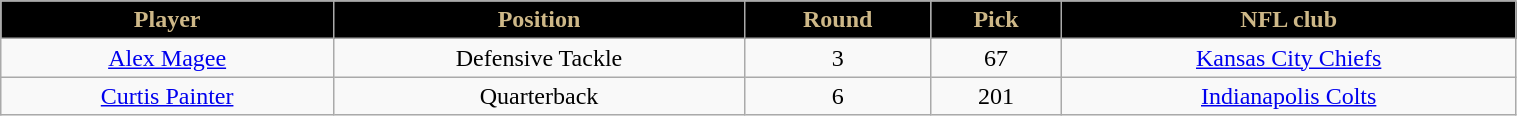<table class="wikitable" width="80%">
<tr align="center"  style="background:black;color:#CEB888;">
<td><strong>Player</strong></td>
<td><strong>Position</strong></td>
<td><strong>Round</strong></td>
<td><strong>Pick</strong></td>
<td><strong>NFL club</strong></td>
</tr>
<tr align="center" bgcolor="">
<td><a href='#'>Alex Magee</a></td>
<td>Defensive Tackle</td>
<td>3</td>
<td>67</td>
<td><a href='#'>Kansas City Chiefs</a></td>
</tr>
<tr align="center" bgcolor="">
<td><a href='#'>Curtis Painter</a></td>
<td>Quarterback</td>
<td>6</td>
<td>201</td>
<td><a href='#'>Indianapolis Colts</a></td>
</tr>
</table>
